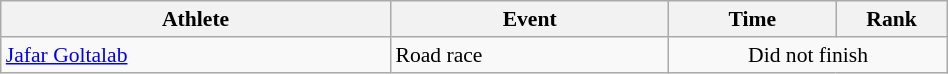<table class="wikitable" width="50%" style="text-align:center; font-size:90%">
<tr>
<th width="35%">Athlete</th>
<th width="25%">Event</th>
<th width="15%">Time</th>
<th width="10%">Rank</th>
</tr>
<tr>
<td align="left"><a href='#'>Jafar Goltalab</a></td>
<td align="left">Road race</td>
<td colspan=2 align=center>Did not finish</td>
</tr>
</table>
